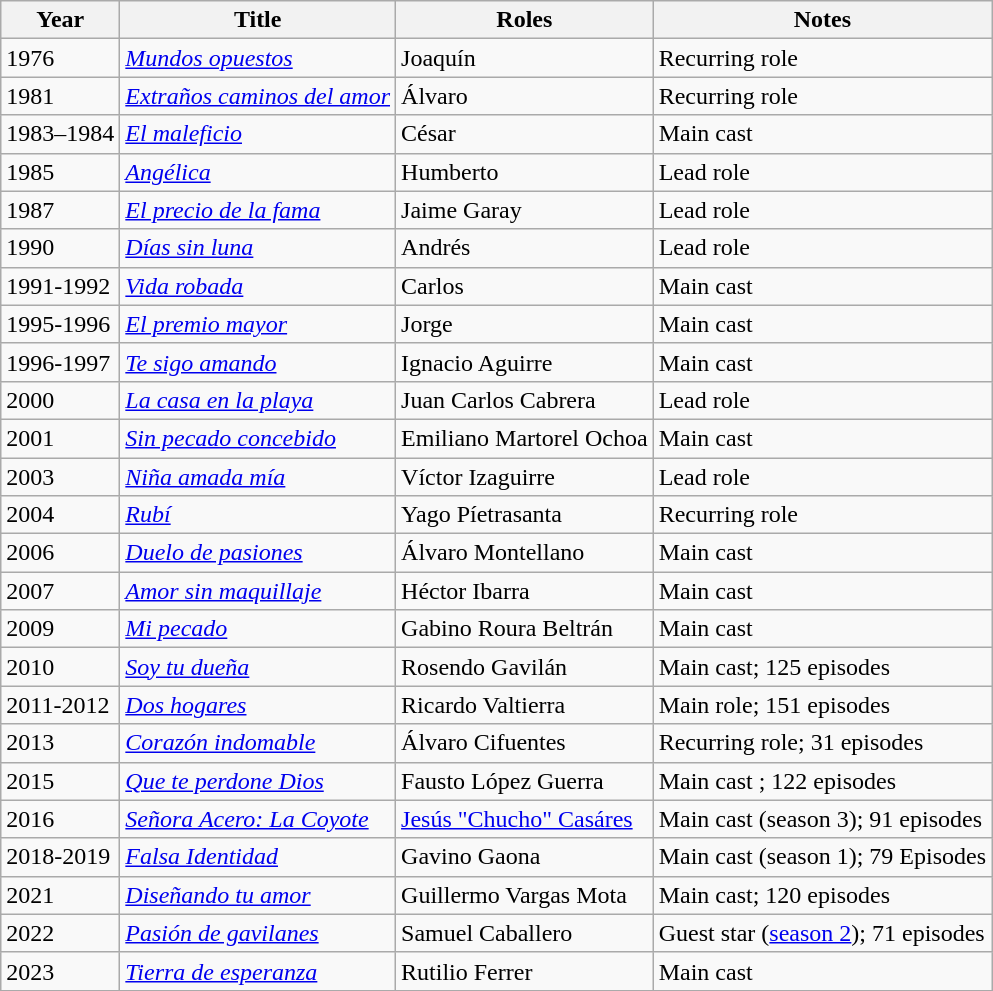<table class="wikitable sortable">
<tr>
<th>Year</th>
<th>Title</th>
<th>Roles</th>
<th>Notes</th>
</tr>
<tr>
<td>1976</td>
<td><em><a href='#'>Mundos opuestos</a></em></td>
<td>Joaquín</td>
<td>Recurring role</td>
</tr>
<tr>
<td>1981</td>
<td><em><a href='#'>Extraños caminos del amor</a></em></td>
<td>Álvaro</td>
<td>Recurring role</td>
</tr>
<tr>
<td>1983–1984</td>
<td><em><a href='#'>El maleficio</a></em></td>
<td>César</td>
<td>Main cast</td>
</tr>
<tr>
<td>1985</td>
<td><em><a href='#'>Angélica</a></em></td>
<td>Humberto</td>
<td>Lead role</td>
</tr>
<tr>
<td>1987</td>
<td><em><a href='#'>El precio de la fama</a></em></td>
<td>Jaime Garay</td>
<td>Lead role</td>
</tr>
<tr>
<td>1990</td>
<td><em><a href='#'>Días sin luna</a></em></td>
<td>Andrés</td>
<td>Lead role</td>
</tr>
<tr>
<td>1991-1992</td>
<td><em><a href='#'>Vida robada</a></em></td>
<td>Carlos</td>
<td>Main cast</td>
</tr>
<tr>
<td>1995-1996</td>
<td><em><a href='#'>El premio mayor</a></em></td>
<td>Jorge</td>
<td>Main cast</td>
</tr>
<tr>
<td>1996-1997</td>
<td><em><a href='#'>Te sigo amando</a></em></td>
<td>Ignacio Aguirre</td>
<td>Main cast</td>
</tr>
<tr>
<td>2000</td>
<td><em><a href='#'>La casa en la playa</a></em></td>
<td>Juan Carlos Cabrera</td>
<td>Lead role</td>
</tr>
<tr>
<td>2001</td>
<td><em><a href='#'>Sin pecado concebido</a></em></td>
<td>Emiliano Martorel Ochoa</td>
<td>Main cast</td>
</tr>
<tr>
<td>2003</td>
<td><em><a href='#'>Niña amada mía</a></em></td>
<td>Víctor Izaguirre</td>
<td>Lead role</td>
</tr>
<tr>
<td>2004</td>
<td><em><a href='#'>Rubí</a></em></td>
<td>Yago Píetrasanta</td>
<td>Recurring role</td>
</tr>
<tr>
<td>2006</td>
<td><em><a href='#'>Duelo de pasiones</a></em></td>
<td>Álvaro Montellano</td>
<td>Main cast</td>
</tr>
<tr>
<td>2007</td>
<td><em><a href='#'>Amor sin maquillaje</a></em></td>
<td>Héctor Ibarra</td>
<td>Main cast</td>
</tr>
<tr>
<td>2009</td>
<td><em><a href='#'>Mi pecado</a></em></td>
<td>Gabino Roura Beltrán</td>
<td>Main cast</td>
</tr>
<tr>
<td>2010</td>
<td><em><a href='#'>Soy tu dueña</a></em></td>
<td>Rosendo Gavilán</td>
<td>Main cast; 125 episodes</td>
</tr>
<tr>
<td>2011-2012</td>
<td><em><a href='#'>Dos hogares</a></em></td>
<td>Ricardo Valtierra</td>
<td>Main role; 151 episodes</td>
</tr>
<tr>
<td>2013</td>
<td><em><a href='#'>Corazón indomable</a></em></td>
<td>Álvaro Cifuentes</td>
<td>Recurring role; 31 episodes</td>
</tr>
<tr>
<td>2015</td>
<td><em><a href='#'>Que te perdone Dios</a></em></td>
<td>Fausto López Guerra</td>
<td>Main cast ; 122 episodes</td>
</tr>
<tr>
<td>2016</td>
<td><em><a href='#'>Señora Acero: La Coyote</a></em></td>
<td><a href='#'>Jesús "Chucho" Casáres</a></td>
<td>Main cast (season 3); 91 episodes</td>
</tr>
<tr>
<td>2018-2019</td>
<td><em><a href='#'>Falsa Identidad</a></em></td>
<td>Gavino Gaona</td>
<td>Main cast (season 1); 79 Episodes</td>
</tr>
<tr>
<td>2021</td>
<td><em><a href='#'>Diseñando tu amor</a></em></td>
<td>Guillermo Vargas Mota</td>
<td>Main cast; 120 episodes</td>
</tr>
<tr>
<td>2022</td>
<td><em><a href='#'>Pasión de gavilanes</a></em></td>
<td>Samuel Caballero</td>
<td>Guest star (<a href='#'>season 2</a>); 71 episodes</td>
</tr>
<tr>
<td>2023</td>
<td><em><a href='#'>Tierra de esperanza</a></em></td>
<td>Rutilio Ferrer</td>
<td>Main cast</td>
</tr>
<tr>
</tr>
</table>
